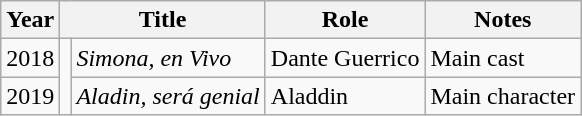<table class="wikitable">
<tr>
<th>Year</th>
<th colspan="2">Title</th>
<th>Role</th>
<th>Notes</th>
</tr>
<tr>
<td>2018</td>
<td rowspan="2"></td>
<td><em>Simona, en Vivo</em></td>
<td>Dante Guerrico</td>
<td>Main cast</td>
</tr>
<tr>
<td>2019</td>
<td><em>Aladin, será genial</em></td>
<td>Aladdin</td>
<td>Main character</td>
</tr>
</table>
